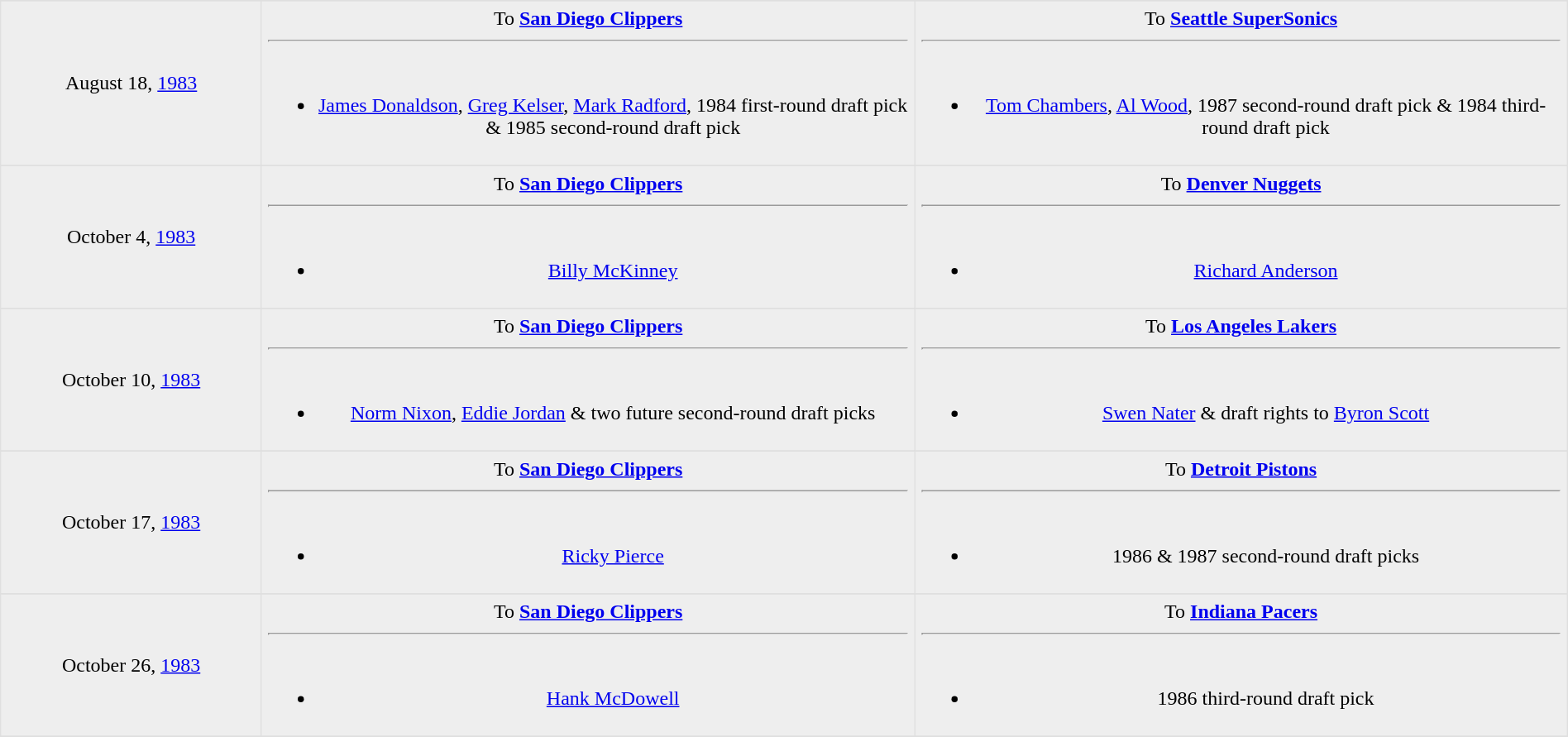<table border=1 style="border-collapse:collapse; text-align: center; width: 100%" bordercolor="#DFDFDF"  cellpadding="5">
<tr>
</tr>
<tr bgcolor="eeeeee">
<td style="width:12%">August 18, <a href='#'>1983</a></td>
<td style="width:30%" valign="top">To <strong><a href='#'>San Diego Clippers</a></strong><hr><br><ul><li><a href='#'>James Donaldson</a>, <a href='#'>Greg Kelser</a>, <a href='#'>Mark Radford</a>, 1984 first-round draft pick & 1985 second-round draft pick</li></ul></td>
<td style="width:30%" valign="top">To <strong><a href='#'>Seattle SuperSonics</a></strong><hr><br><ul><li><a href='#'>Tom Chambers</a>, <a href='#'>Al Wood</a>, 1987 second-round draft pick & 1984 third-round draft pick</li></ul></td>
</tr>
<tr>
</tr>
<tr bgcolor="eeeeee">
<td style="width:12%">October 4, <a href='#'>1983</a></td>
<td style="width:30%" valign="top">To <strong><a href='#'>San Diego Clippers</a></strong><hr><br><ul><li><a href='#'>Billy McKinney</a></li></ul></td>
<td style="width:30%" valign="top">To <strong><a href='#'>Denver Nuggets</a></strong><hr><br><ul><li><a href='#'>Richard Anderson</a></li></ul></td>
</tr>
<tr>
</tr>
<tr bgcolor="eeeeee">
<td style="width:12%">October 10, <a href='#'>1983</a></td>
<td style="width:30%" valign="top">To <strong><a href='#'>San Diego Clippers</a></strong><hr><br><ul><li><a href='#'>Norm Nixon</a>, <a href='#'>Eddie Jordan</a> & two future second-round draft picks</li></ul></td>
<td style="width:30%" valign="top">To <strong><a href='#'>Los Angeles Lakers</a></strong><hr><br><ul><li><a href='#'>Swen Nater</a> & draft rights to <a href='#'>Byron Scott</a></li></ul></td>
</tr>
<tr>
</tr>
<tr bgcolor="eeeeee">
<td style="width:12%">October 17, <a href='#'>1983</a></td>
<td style="width:30%" valign="top">To <strong><a href='#'>San Diego Clippers</a></strong><hr><br><ul><li><a href='#'>Ricky Pierce</a></li></ul></td>
<td style="width:30%" valign="top">To <strong><a href='#'>Detroit Pistons</a></strong><hr><br><ul><li>1986 & 1987 second-round draft picks</li></ul></td>
</tr>
<tr>
</tr>
<tr bgcolor="eeeeee">
<td style="width:12%">October 26, <a href='#'>1983</a></td>
<td style="width:30%" valign="top">To <strong><a href='#'>San Diego Clippers</a></strong><hr><br><ul><li><a href='#'>Hank McDowell</a></li></ul></td>
<td style="width:30%" valign="top">To <strong><a href='#'>Indiana Pacers</a></strong><hr><br><ul><li>1986 third-round draft pick</li></ul></td>
</tr>
<tr>
</tr>
</table>
